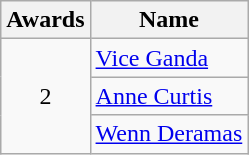<table class="wikitable" style="text-align:center">
<tr>
<th scope="col">Awards</th>
<th scope="col">Name</th>
</tr>
<tr>
<td rowspan=3>2</td>
<td align=left><a href='#'>Vice Ganda</a></td>
</tr>
<tr>
<td align=left><a href='#'>Anne Curtis</a></td>
</tr>
<tr>
<td align=left><a href='#'>Wenn Deramas</a></td>
</tr>
</table>
